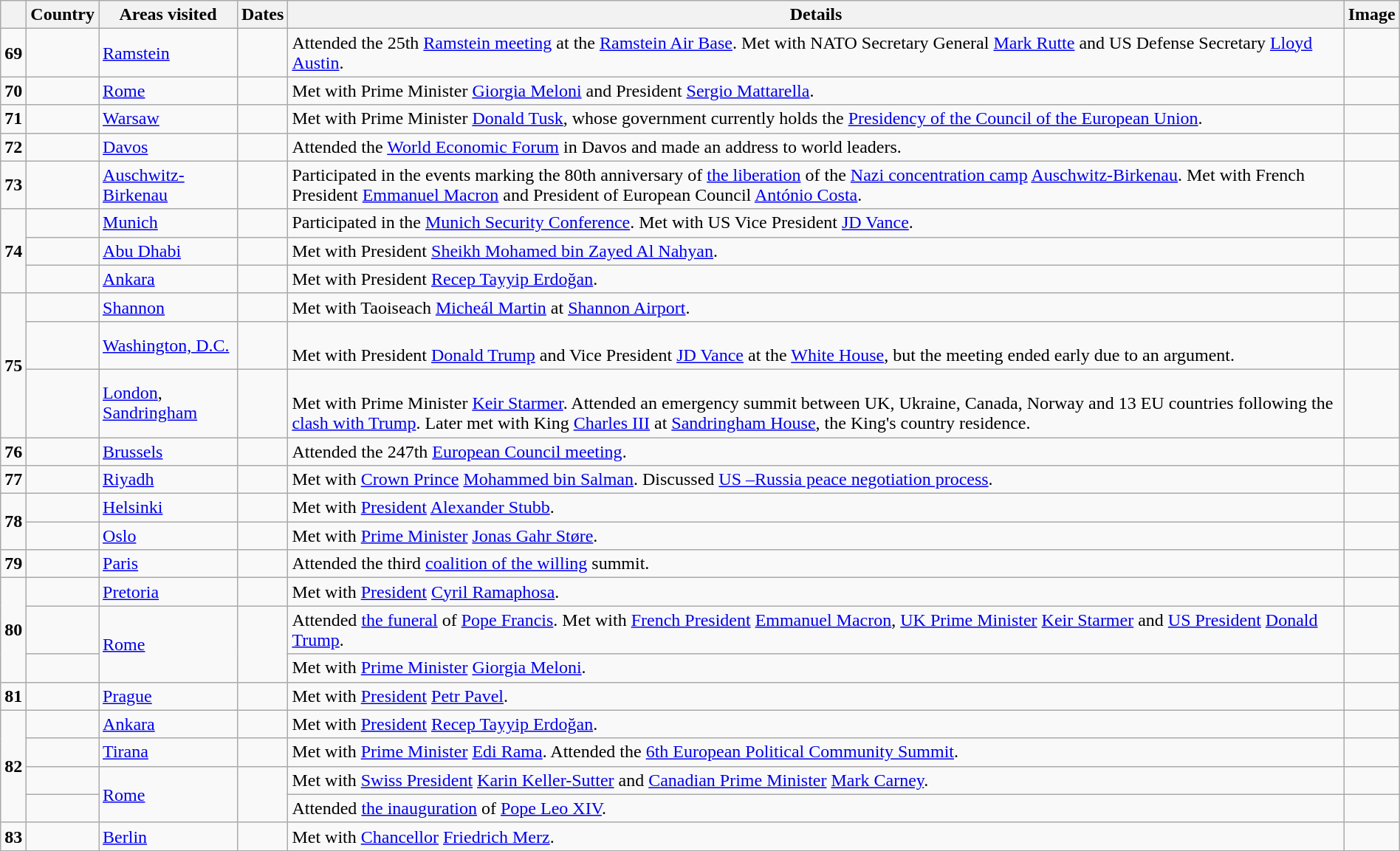<table class="wikitable sortable" style="margin: 1em auto 1em auto">
<tr>
<th></th>
<th>Country</th>
<th>Areas visited</th>
<th>Dates</th>
<th>Details</th>
<th class="unsortable">Image</th>
</tr>
<tr>
<td><strong>69</strong></td>
<td></td>
<td><a href='#'>Ramstein</a></td>
<td></td>
<td>Attended the 25th <a href='#'>Ramstein meeting</a> at the <a href='#'>Ramstein Air Base</a>. Met with NATO Secretary General <a href='#'>Mark Rutte</a> and US Defense Secretary <a href='#'>Lloyd Austin</a>.</td>
<td></td>
</tr>
<tr>
<td><strong>70</strong></td>
<td></td>
<td><a href='#'>Rome</a></td>
<td></td>
<td>Met with Prime Minister <a href='#'>Giorgia Meloni</a> and President <a href='#'>Sergio Mattarella</a>.</td>
<td></td>
</tr>
<tr>
<td><strong>71</strong></td>
<td></td>
<td><a href='#'>Warsaw</a></td>
<td></td>
<td>Met with Prime Minister <a href='#'>Donald Tusk</a>, whose government currently holds the <a href='#'>Presidency of the Council of the European Union</a>.</td>
<td></td>
</tr>
<tr>
<td><strong>72</strong></td>
<td></td>
<td><a href='#'>Davos</a></td>
<td></td>
<td>Attended the <a href='#'>World Economic Forum</a> in Davos and made an address to world leaders.</td>
<td></td>
</tr>
<tr>
<td><strong>73</strong></td>
<td></td>
<td><a href='#'>Auschwitz-Birkenau</a></td>
<td></td>
<td>Participated in the events marking the 80th anniversary of <a href='#'>the liberation</a> of the <a href='#'>Nazi concentration camp</a> <a href='#'>Auschwitz-Birkenau</a>. Met with French President <a href='#'>Emmanuel Macron</a> and President of European Council <a href='#'>António Costa</a>.</td>
<td></td>
</tr>
<tr>
<td rowspan="3"><strong>74</strong></td>
<td></td>
<td><a href='#'>Munich</a></td>
<td></td>
<td>Participated in the <a href='#'>Munich Security Conference</a>. Met with US Vice President <a href='#'>JD Vance</a>.</td>
<td></td>
</tr>
<tr>
<td></td>
<td><a href='#'>Abu Dhabi</a></td>
<td></td>
<td>Met with President <a href='#'>Sheikh Mohamed bin Zayed Al Nahyan</a>.</td>
<td></td>
</tr>
<tr>
<td></td>
<td><a href='#'>Ankara</a></td>
<td></td>
<td>Met with President <a href='#'>Recep Tayyip Erdoğan</a>.</td>
<td></td>
</tr>
<tr>
<td rowspan="3"><strong>75</strong></td>
<td></td>
<td><a href='#'>Shannon</a></td>
<td></td>
<td>Met with Taoiseach <a href='#'>Micheál Martin</a> at <a href='#'>Shannon Airport</a>.</td>
<td></td>
</tr>
<tr>
<td></td>
<td><a href='#'>Washington, D.C.</a></td>
<td></td>
<td><br>Met with President <a href='#'>Donald Trump</a> and Vice President <a href='#'>JD Vance</a> at the <a href='#'>White House</a>, but the meeting ended early due to an argument.</td>
<td></td>
</tr>
<tr>
<td></td>
<td><a href='#'>London</a>, <a href='#'>Sandringham</a></td>
<td></td>
<td><br>Met with Prime Minister <a href='#'>Keir Starmer</a>. Attended an emergency summit between UK, Ukraine, Canada, Norway and 13 EU countries following the <a href='#'>clash with Trump</a>. Later met with King <a href='#'>Charles III</a> at <a href='#'>Sandringham House</a>, the King's country residence.</td>
<td></td>
</tr>
<tr>
<td><strong>76</strong></td>
<td></td>
<td><a href='#'>Brussels</a></td>
<td></td>
<td>Attended the 247th <a href='#'>European Council meeting</a>.</td>
<td></td>
</tr>
<tr>
<td><strong>77</strong></td>
<td></td>
<td><a href='#'>Riyadh</a></td>
<td></td>
<td>Met with <a href='#'>Crown Prince</a> <a href='#'>Mohammed bin Salman</a>. Discussed <a href='#'>US
–Russia peace negotiation process</a>.</td>
<td></td>
</tr>
<tr>
<td rowspan="2"><strong>78</strong></td>
<td></td>
<td><a href='#'>Helsinki</a></td>
<td></td>
<td>Met with <a href='#'>President</a> <a href='#'>Alexander Stubb</a>.</td>
<td></td>
</tr>
<tr>
<td></td>
<td><a href='#'>Oslo</a></td>
<td></td>
<td>Met with <a href='#'>Prime Minister</a> <a href='#'>Jonas Gahr Støre</a>.</td>
<td></td>
</tr>
<tr>
<td><strong>79</strong></td>
<td></td>
<td><a href='#'>Paris</a></td>
<td></td>
<td>Attended the third <a href='#'>coalition of the willing</a> summit.</td>
<td></td>
</tr>
<tr>
<td rowspan="3"><strong>80</strong></td>
<td></td>
<td><a href='#'>Pretoria</a></td>
<td></td>
<td>Met with <a href='#'>President</a> <a href='#'>Cyril Ramaphosa</a>.</td>
<td></td>
</tr>
<tr>
<td></td>
<td rowspan="2"><a href='#'>Rome</a></td>
<td rowspan="2"></td>
<td>Attended <a href='#'>the funeral</a> of <a href='#'>Pope Francis</a>. Met with <a href='#'>French President</a> <a href='#'>Emmanuel Macron</a>, <a href='#'>UK Prime Minister</a> <a href='#'>Keir Starmer</a> and <a href='#'>US President</a> <a href='#'>Donald Trump</a>.</td>
<td></td>
</tr>
<tr>
<td></td>
<td>Met with <a href='#'>Prime Minister</a> <a href='#'>Giorgia Meloni</a>.</td>
<td></td>
</tr>
<tr>
<td><strong>81</strong></td>
<td></td>
<td><a href='#'>Prague</a></td>
<td></td>
<td>Met with <a href='#'>President</a> <a href='#'>Petr Pavel</a>.</td>
<td></td>
</tr>
<tr>
<td rowspan="4"><strong>82</strong></td>
<td></td>
<td><a href='#'>Ankara</a></td>
<td></td>
<td>Met with <a href='#'>President</a> <a href='#'>Recep Tayyip Erdoğan</a>.</td>
<td></td>
</tr>
<tr>
<td></td>
<td><a href='#'>Tirana</a></td>
<td></td>
<td>Met with <a href='#'>Prime Minister</a> <a href='#'>Edi Rama</a>. Attended the <a href='#'>6th European Political Community Summit</a>.</td>
<td></td>
</tr>
<tr>
<td></td>
<td rowspan="2"><a href='#'>Rome</a></td>
<td rowspan="2"></td>
<td>Met with <a href='#'>Swiss President</a> <a href='#'>Karin Keller-Sutter</a> and <a href='#'>Canadian Prime Minister</a> <a href='#'>Mark Carney</a>.</td>
<td></td>
</tr>
<tr>
<td></td>
<td>Attended <a href='#'>the inauguration</a> of <a href='#'>Pope Leo XIV</a>.</td>
<td></td>
</tr>
<tr>
<td><strong>83</strong></td>
<td></td>
<td><a href='#'>Berlin</a></td>
<td></td>
<td>Met with <a href='#'>Chancellor</a> <a href='#'>Friedrich Merz</a>.</td>
<td></td>
</tr>
</table>
